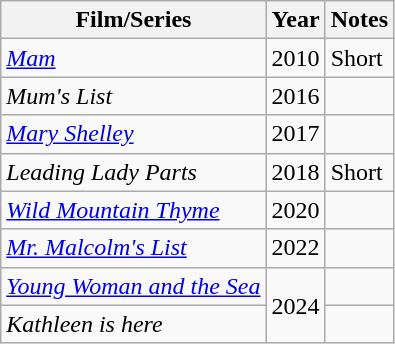<table class="wikitable">
<tr>
<th>Film/Series</th>
<th>Year</th>
<th>Notes</th>
</tr>
<tr>
<td><em><a href='#'>Mam</a></em></td>
<td>2010</td>
<td>Short</td>
</tr>
<tr>
<td><em>Mum's List</em></td>
<td>2016</td>
<td></td>
</tr>
<tr>
<td><em><a href='#'>Mary Shelley</a></em></td>
<td>2017</td>
<td></td>
</tr>
<tr>
<td><em>Leading Lady Parts</em></td>
<td>2018</td>
<td>Short</td>
</tr>
<tr>
<td><em><a href='#'>Wild Mountain Thyme</a></em></td>
<td>2020</td>
<td></td>
</tr>
<tr>
<td><em><a href='#'>Mr. Malcolm's List</a></em></td>
<td>2022</td>
<td></td>
</tr>
<tr>
<td><em><a href='#'>Young Woman and the Sea</a></em></td>
<td rowspan="2">2024</td>
<td></td>
</tr>
<tr>
<td><em>Kathleen is here</em> </td>
<td></td>
</tr>
</table>
